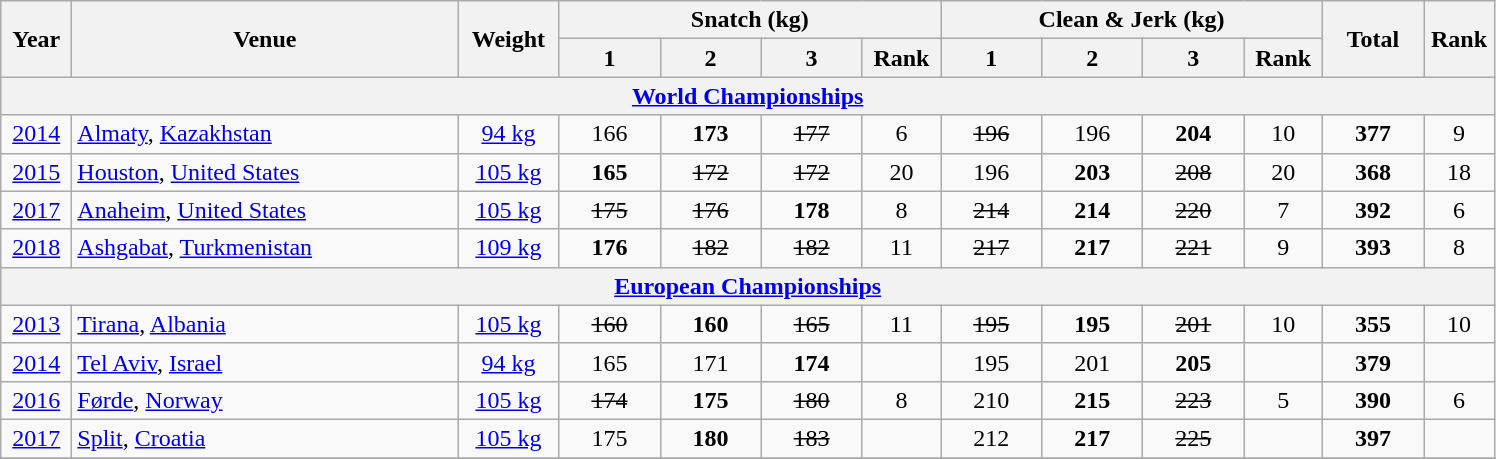<table class="wikitable" style="text-align:center;">
<tr>
<th rowspan=2 width=40>Year</th>
<th rowspan=2 width=250>Venue</th>
<th rowspan=2 width=60>Weight</th>
<th colspan=4>Snatch (kg)</th>
<th colspan=4>Clean & Jerk (kg)</th>
<th rowspan=2 width=60>Total</th>
<th rowspan=2 width=40>Rank</th>
</tr>
<tr>
<th width=60>1</th>
<th width=60>2</th>
<th width=60>3</th>
<th width=45>Rank</th>
<th width=60>1</th>
<th width=60>2</th>
<th width=60>3</th>
<th width=45>Rank</th>
</tr>
<tr>
<th colspan=13><a href='#'>World Championships</a></th>
</tr>
<tr>
<td><a href='#'>2014</a></td>
<td align=left> <a href='#'>Almaty</a>, <a href='#'>Kazakhstan</a></td>
<td><a href='#'>94 kg</a></td>
<td>166</td>
<td><strong>173</strong></td>
<td><s>177</s></td>
<td>6</td>
<td><s>196</s></td>
<td>196</td>
<td><strong>204</strong></td>
<td>10</td>
<td><strong>377</strong></td>
<td>9</td>
</tr>
<tr>
<td><a href='#'>2015</a></td>
<td align=left> <a href='#'>Houston</a>, <a href='#'>United States</a></td>
<td><a href='#'>105 kg</a></td>
<td><strong>165</strong></td>
<td><s>172</s></td>
<td><s>172</s></td>
<td>20</td>
<td>196</td>
<td><strong>203</strong></td>
<td><s>208</s></td>
<td>20</td>
<td><strong>368</strong></td>
<td>18</td>
</tr>
<tr>
<td><a href='#'>2017</a></td>
<td align=left> <a href='#'>Anaheim</a>, <a href='#'>United States</a></td>
<td><a href='#'>105 kg</a></td>
<td><s>175</s></td>
<td><s>176</s></td>
<td><strong>178</strong></td>
<td>8</td>
<td><s>214</s></td>
<td><strong>214</strong></td>
<td><s>220</s></td>
<td>7</td>
<td><strong>392</strong></td>
<td>6</td>
</tr>
<tr>
<td><a href='#'>2018</a></td>
<td align=left> <a href='#'>Ashgabat</a>, <a href='#'>Turkmenistan</a></td>
<td><a href='#'>109 kg</a></td>
<td><strong>176</strong></td>
<td><s>182</s></td>
<td><s>182</s></td>
<td>11</td>
<td><s>217</s></td>
<td><strong>217</strong></td>
<td><s>221</s></td>
<td>9</td>
<td><strong>393</strong></td>
<td>8</td>
</tr>
<tr>
<th colspan=13><a href='#'>European Championships</a></th>
</tr>
<tr>
<td><a href='#'>2013</a></td>
<td align=left> <a href='#'>Tirana</a>, <a href='#'>Albania</a></td>
<td><a href='#'>105 kg</a></td>
<td><s>160</s></td>
<td><strong>160</strong></td>
<td><s>165</s></td>
<td>11</td>
<td><s>195</s></td>
<td><strong>195</strong></td>
<td><s>201</s></td>
<td>10</td>
<td><strong>355</strong></td>
<td>10</td>
</tr>
<tr>
<td><a href='#'>2014</a></td>
<td align=left> <a href='#'>Tel Aviv</a>, <a href='#'>Israel</a></td>
<td><a href='#'>94 kg</a></td>
<td>165</td>
<td>171</td>
<td><strong>174</strong></td>
<td></td>
<td>195</td>
<td>201</td>
<td><strong>205</strong></td>
<td></td>
<td><strong>379</strong></td>
<td></td>
</tr>
<tr>
<td><a href='#'>2016</a></td>
<td align=left> <a href='#'>Førde</a>, <a href='#'>Norway</a></td>
<td><a href='#'>105 kg</a></td>
<td><s>174</s></td>
<td><strong>175</strong></td>
<td><s>180</s></td>
<td>8</td>
<td>210</td>
<td><strong>215</strong></td>
<td><s>223</s></td>
<td>5</td>
<td><strong>390</strong></td>
<td>6</td>
</tr>
<tr>
<td><a href='#'>2017</a></td>
<td align=left> <a href='#'>Split</a>, <a href='#'>Croatia</a></td>
<td><a href='#'>105 kg</a></td>
<td>175</td>
<td><strong>180</strong></td>
<td><s>183</s></td>
<td></td>
<td>212</td>
<td><strong>217</strong></td>
<td><s>225</s></td>
<td></td>
<td><strong>397</strong></td>
<td></td>
</tr>
<tr>
</tr>
</table>
